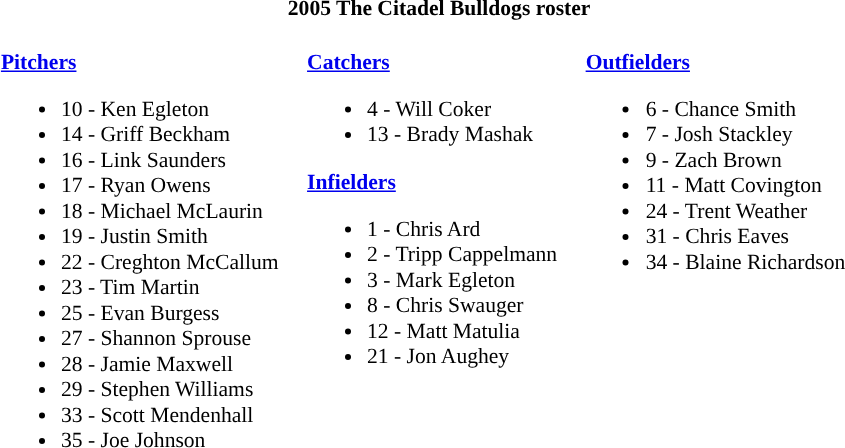<table class="toccolours" style="border-collapse:collapse; font-size:90%;">
<tr>
<th colspan="9">2005 The Citadel Bulldogs roster</th>
</tr>
<tr>
</tr>
<tr>
<td width="03"> </td>
<td valign="top"><br><strong><a href='#'>Pitchers</a></strong><ul><li>10 - Ken Egleton</li><li>14 - Griff Beckham</li><li>16 - Link Saunders</li><li>17 - Ryan Owens</li><li>18 - Michael McLaurin</li><li>19 - Justin Smith</li><li>22 - Creghton McCallum</li><li>23 - Tim Martin</li><li>25 - Evan Burgess</li><li>27 - Shannon Sprouse</li><li>28 - Jamie Maxwell</li><li>29 - Stephen Williams</li><li>33 - Scott Mendenhall</li><li>35 - Joe Johnson</li></ul></td>
<td width="15"> </td>
<td valign="top"><br><strong><a href='#'>Catchers</a></strong><ul><li>4 - Will Coker</li><li>13 - Brady Mashak</li></ul><strong><a href='#'>Infielders</a></strong><ul><li>1 - Chris Ard</li><li>2 - Tripp Cappelmann</li><li>3 - Mark Egleton</li><li>8 - Chris Swauger</li><li>12 - Matt Matulia</li><li>21 - Jon Aughey</li></ul></td>
<td width="15"> </td>
<td valign="top"><br><strong><a href='#'>Outfielders</a></strong><ul><li>6 - Chance Smith</li><li>7 - Josh Stackley</li><li>9 - Zach Brown</li><li>11 - Matt Covington</li><li>24 - Trent Weather</li><li>31 - Chris Eaves</li><li>34 - Blaine Richardson</li></ul></td>
<td width="25"> </td>
</tr>
</table>
